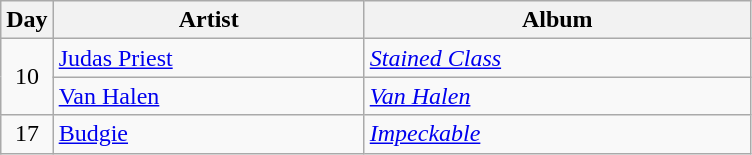<table class="wikitable" border="1">
<tr>
<th>Day</th>
<th width="200">Artist</th>
<th width="250">Album</th>
</tr>
<tr>
<td rowspan="2" style="text-align:center;">10</td>
<td><a href='#'>Judas Priest</a></td>
<td><em><a href='#'>Stained Class</a></em></td>
</tr>
<tr>
<td><a href='#'>Van Halen</a></td>
<td><em><a href='#'>Van Halen</a></em></td>
</tr>
<tr>
<td style="text-align:center;" rowspan="1">17</td>
<td><a href='#'>Budgie</a></td>
<td><em><a href='#'>Impeckable</a></em></td>
</tr>
</table>
